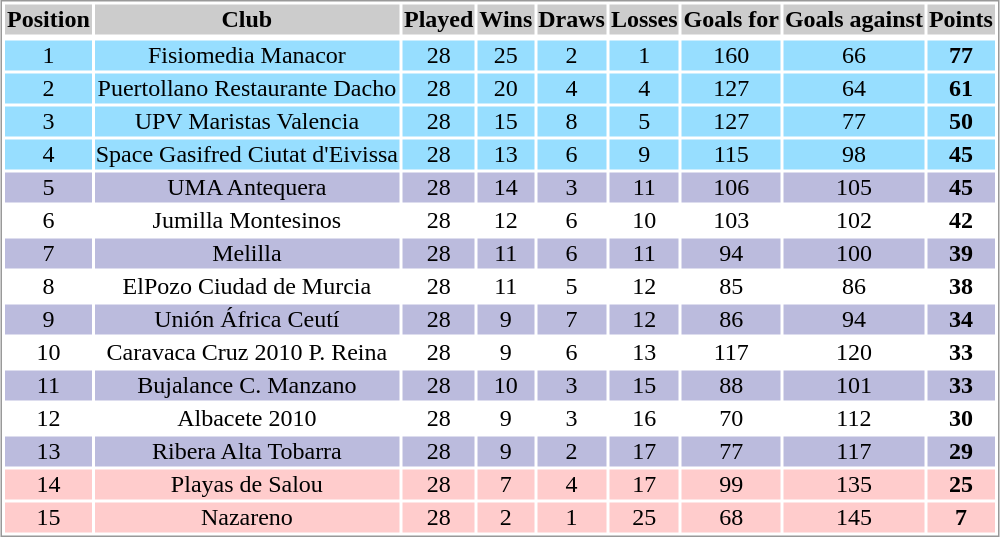<table border="0" align="center" style="border: 1px solid #999; background-color:#FFFFFF; text-align:center">
<tr align="center" bgcolor="#CCCCCC">
<th>Position</th>
<th>Club</th>
<th>Played</th>
<th>Wins</th>
<th>Draws</th>
<th>Losses</th>
<th>Goals for</th>
<th>Goals against</th>
<th>Points</th>
</tr>
<tr>
</tr>
<tr ! style="background:#97DEFF;">
<td>1</td>
<td>Fisiomedia Manacor</td>
<td>28</td>
<td>25</td>
<td>2</td>
<td>1</td>
<td>160</td>
<td>66</td>
<td><strong>77</strong></td>
</tr>
<tr ! style="background:#97DEFF;">
<td>2</td>
<td>Puertollano Restaurante Dacho</td>
<td>28</td>
<td>20</td>
<td>4</td>
<td>4</td>
<td>127</td>
<td>64</td>
<td><strong>61</strong></td>
</tr>
<tr ! style="background:#97DEFF;">
<td>3</td>
<td>UPV Maristas Valencia</td>
<td>28</td>
<td>15</td>
<td>8</td>
<td>5</td>
<td>127</td>
<td>77</td>
<td><strong>50</strong></td>
</tr>
<tr ! style="background:#97DEFF;">
<td>4</td>
<td>Space Gasifred Ciutat d'Eivissa</td>
<td>28</td>
<td>13</td>
<td>6</td>
<td>9</td>
<td>115</td>
<td>98</td>
<td><strong>45</strong></td>
</tr>
<tr ! style="background:#BBBBDD;">
<td>5</td>
<td>UMA Antequera</td>
<td>28</td>
<td>14</td>
<td>3</td>
<td>11</td>
<td>106</td>
<td>105</td>
<td><strong>45</strong></td>
</tr>
<tr>
<td>6</td>
<td>Jumilla Montesinos</td>
<td>28</td>
<td>12</td>
<td>6</td>
<td>10</td>
<td>103</td>
<td>102</td>
<td><strong>42</strong></td>
</tr>
<tr ! style="background:#BBBBDD;">
<td>7</td>
<td>Melilla</td>
<td>28</td>
<td>11</td>
<td>6</td>
<td>11</td>
<td>94</td>
<td>100</td>
<td><strong>39</strong></td>
</tr>
<tr>
<td>8</td>
<td>ElPozo Ciudad de Murcia</td>
<td>28</td>
<td>11</td>
<td>5</td>
<td>12</td>
<td>85</td>
<td>86</td>
<td><strong>38</strong></td>
</tr>
<tr ! style="background:#BBBBDD;">
<td>9</td>
<td>Unión África Ceutí</td>
<td>28</td>
<td>9</td>
<td>7</td>
<td>12</td>
<td>86</td>
<td>94</td>
<td><strong>34</strong></td>
</tr>
<tr>
<td>10</td>
<td>Caravaca Cruz 2010 P. Reina</td>
<td>28</td>
<td>9</td>
<td>6</td>
<td>13</td>
<td>117</td>
<td>120</td>
<td><strong>33</strong></td>
</tr>
<tr ! style="background:#BBBBDD;">
<td>11</td>
<td>Bujalance C. Manzano</td>
<td>28</td>
<td>10</td>
<td>3</td>
<td>15</td>
<td>88</td>
<td>101</td>
<td><strong>33</strong></td>
</tr>
<tr>
<td>12</td>
<td>Albacete 2010</td>
<td>28</td>
<td>9</td>
<td>3</td>
<td>16</td>
<td>70</td>
<td>112</td>
<td><strong>30</strong></td>
</tr>
<tr ! style="background:#BBBBDD;">
<td>13</td>
<td>Ribera Alta Tobarra</td>
<td>28</td>
<td>9</td>
<td>2</td>
<td>17</td>
<td>77</td>
<td>117</td>
<td><strong>29</strong></td>
</tr>
<tr ! style="background:#FFCCCC;">
<td>14</td>
<td>Playas de Salou</td>
<td>28</td>
<td>7</td>
<td>4</td>
<td>17</td>
<td>99</td>
<td>135</td>
<td><strong>25</strong></td>
</tr>
<tr ! style="background:#FFCCCC;">
<td>15</td>
<td>Nazareno</td>
<td>28</td>
<td>2</td>
<td>1</td>
<td>25</td>
<td>68</td>
<td>145</td>
<td><strong>7</strong></td>
</tr>
</table>
